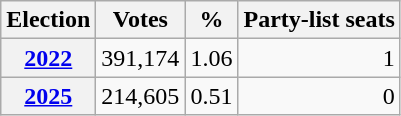<table class=wikitable style="text-align:right">
<tr>
<th>Election</th>
<th>Votes</th>
<th>%</th>
<th>Party-list seats</th>
</tr>
<tr>
<th align=left><a href='#'>2022</a></th>
<td>391,174</td>
<td>1.06</td>
<td>1</td>
</tr>
<tr>
<th align=left><a href='#'>2025</a></th>
<td>214,605</td>
<td>0.51</td>
<td>0</td>
</tr>
</table>
